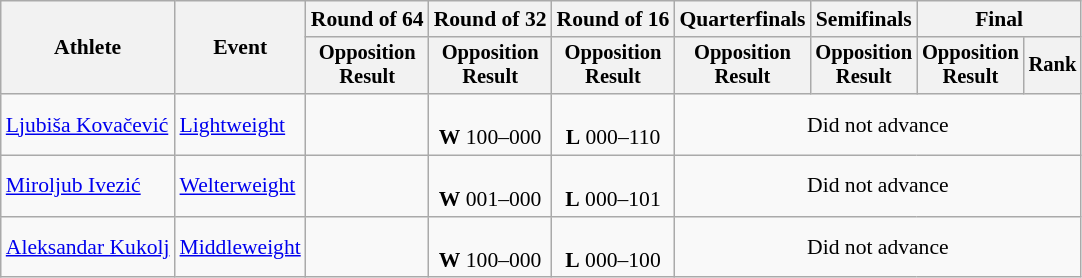<table class="wikitable" style="font-size:90%;">
<tr>
<th rowspan=2>Athlete</th>
<th rowspan=2>Event</th>
<th>Round of 64</th>
<th>Round of 32</th>
<th>Round of 16</th>
<th>Quarterfinals</th>
<th>Semifinals</th>
<th colspan=2>Final</th>
</tr>
<tr style="font-size:95%">
<th>Opposition<br>Result</th>
<th>Opposition<br>Result</th>
<th>Opposition<br>Result</th>
<th>Opposition<br>Result</th>
<th>Opposition<br>Result</th>
<th>Opposition<br>Result</th>
<th>Rank</th>
</tr>
<tr align=center>
<td align=left><a href='#'>Ljubiša Kovačević</a></td>
<td align=left><a href='#'>Lightweight</a></td>
<td></td>
<td><br><strong>W</strong> 100–000</td>
<td><br><strong>L</strong> 000–110</td>
<td colspan=4 align=center>Did not advance</td>
</tr>
<tr align=center>
<td align=left><a href='#'>Miroljub Ivezić</a></td>
<td align=left><a href='#'>Welterweight</a></td>
<td></td>
<td><br><strong>W</strong> 001–000</td>
<td><br><strong>L</strong> 000–101</td>
<td colspan=4 align=center>Did not advance</td>
</tr>
<tr align=center>
<td align=left><a href='#'>Aleksandar Kukolj</a></td>
<td align=left><a href='#'>Middleweight</a></td>
<td></td>
<td><br><strong>W</strong> 100–000</td>
<td><br><strong>L</strong> 000–100</td>
<td colspan=4 align=center>Did not advance</td>
</tr>
</table>
